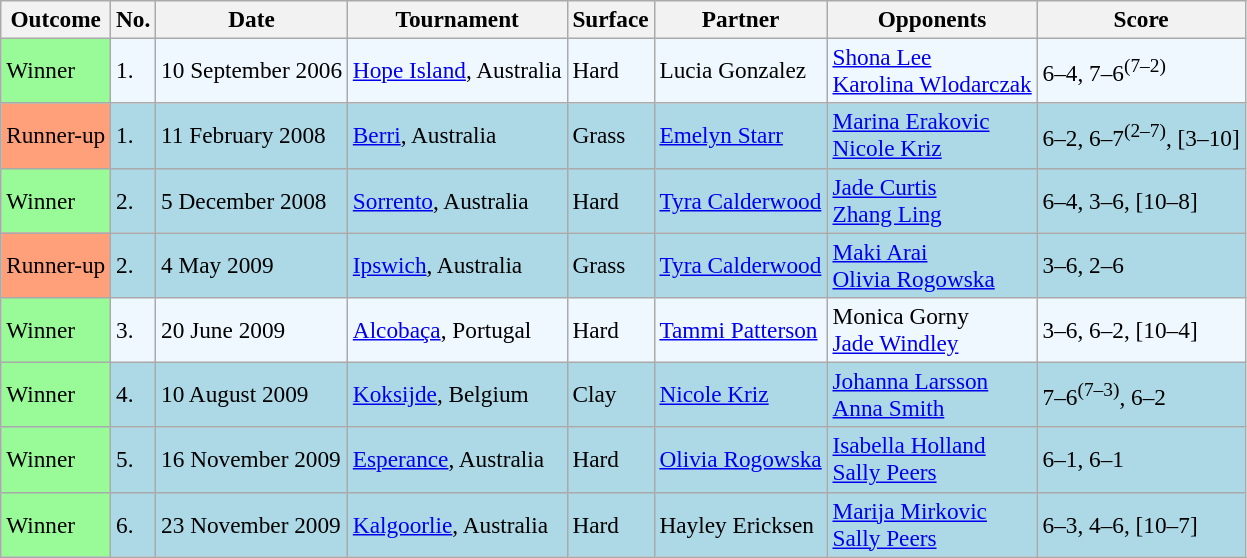<table class="sortable wikitable" style=font-size:97%>
<tr>
<th>Outcome</th>
<th>No.</th>
<th>Date</th>
<th>Tournament</th>
<th>Surface</th>
<th>Partner</th>
<th>Opponents</th>
<th>Score</th>
</tr>
<tr style="background:#f0f8ff;">
<td style="background:#98fb98;">Winner</td>
<td>1.</td>
<td>10 September 2006</td>
<td><a href='#'>Hope Island</a>, Australia</td>
<td>Hard</td>
<td> Lucia Gonzalez</td>
<td> <a href='#'>Shona Lee</a> <br> <a href='#'>Karolina Wlodarczak</a></td>
<td>6–4, 7–6<sup>(7–2)</sup></td>
</tr>
<tr style="background:lightblue;">
<td style="background:#ffa07a;">Runner-up</td>
<td>1.</td>
<td>11 February 2008</td>
<td><a href='#'>Berri</a>, Australia</td>
<td>Grass</td>
<td> <a href='#'>Emelyn Starr</a></td>
<td> <a href='#'>Marina Erakovic</a> <br> <a href='#'>Nicole Kriz</a></td>
<td>6–2, 6–7<sup>(2–7)</sup>, [3–10]</td>
</tr>
<tr style="background:lightblue;">
<td style="background:#98fb98;">Winner</td>
<td>2.</td>
<td>5 December 2008</td>
<td><a href='#'>Sorrento</a>, Australia</td>
<td>Hard</td>
<td> <a href='#'>Tyra Calderwood</a></td>
<td> <a href='#'>Jade Curtis</a> <br> <a href='#'>Zhang Ling</a></td>
<td>6–4, 3–6, [10–8]</td>
</tr>
<tr style="background:lightblue;">
<td style="background:#ffa07a;">Runner-up</td>
<td>2.</td>
<td>4 May 2009</td>
<td><a href='#'>Ipswich</a>, Australia</td>
<td>Grass</td>
<td> <a href='#'>Tyra Calderwood</a></td>
<td> <a href='#'>Maki Arai</a> <br> <a href='#'>Olivia Rogowska</a></td>
<td>3–6, 2–6</td>
</tr>
<tr style="background:#f0f8ff;">
<td style="background:#98fb98;">Winner</td>
<td>3.</td>
<td>20 June 2009</td>
<td><a href='#'>Alcobaça</a>, Portugal</td>
<td>Hard</td>
<td> <a href='#'>Tammi Patterson</a></td>
<td> Monica Gorny <br> <a href='#'>Jade Windley</a></td>
<td>3–6, 6–2, [10–4]</td>
</tr>
<tr style="background:lightblue;">
<td style="background:#98fb98;">Winner</td>
<td>4.</td>
<td>10 August 2009</td>
<td><a href='#'>Koksijde</a>, Belgium</td>
<td>Clay</td>
<td> <a href='#'>Nicole Kriz</a></td>
<td> <a href='#'>Johanna Larsson</a> <br> <a href='#'>Anna Smith</a></td>
<td>7–6<sup>(7–3)</sup>, 6–2</td>
</tr>
<tr style="background:lightblue;">
<td style="background:#98fb98;">Winner</td>
<td>5.</td>
<td>16 November 2009</td>
<td><a href='#'>Esperance</a>, Australia</td>
<td>Hard</td>
<td> <a href='#'>Olivia Rogowska</a></td>
<td> <a href='#'>Isabella Holland</a> <br> <a href='#'>Sally Peers</a></td>
<td>6–1, 6–1</td>
</tr>
<tr style="background:lightblue;">
<td style="background:#98fb98;">Winner</td>
<td>6.</td>
<td>23 November 2009</td>
<td><a href='#'>Kalgoorlie</a>, Australia</td>
<td>Hard</td>
<td> Hayley Ericksen</td>
<td> <a href='#'>Marija Mirkovic</a> <br> <a href='#'>Sally Peers</a></td>
<td>6–3, 4–6, [10–7]</td>
</tr>
</table>
